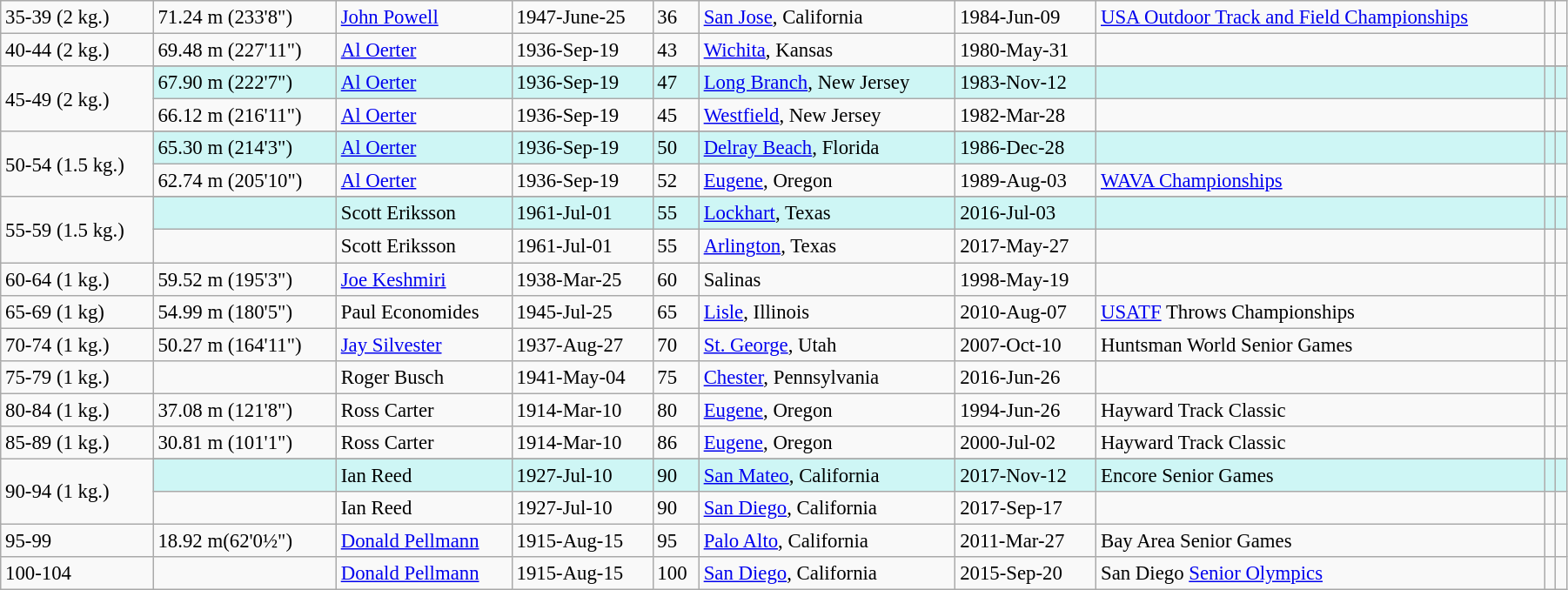<table class="wikitable" style="font-size:95%; width: 95%">
<tr>
<td>35-39 (2 kg.)</td>
<td>71.24 m (233'8")</td>
<td><a href='#'>John Powell</a></td>
<td>1947-June-25</td>
<td>36</td>
<td><a href='#'>San Jose</a>, California</td>
<td>1984-Jun-09</td>
<td><a href='#'>USA Outdoor Track and Field Championships</a></td>
<td></td>
<td></td>
</tr>
<tr>
<td>40-44 (2 kg.)</td>
<td>69.48 m (227'11")</td>
<td><a href='#'>Al Oerter</a></td>
<td>1936-Sep-19</td>
<td>43</td>
<td><a href='#'>Wichita</a>, Kansas</td>
<td>1980-May-31</td>
<td></td>
<td></td>
<td></td>
</tr>
<tr>
<td rowspan=3>45-49 (2 kg.)</td>
</tr>
<tr style="background:#cef6f5;">
<td>67.90 m (222'7")</td>
<td><a href='#'>Al Oerter</a></td>
<td>1936-Sep-19</td>
<td>47</td>
<td><a href='#'>Long Branch</a>, New Jersey</td>
<td>1983-Nov-12</td>
<td></td>
<td></td>
<td></td>
</tr>
<tr>
<td>66.12 m (216'11")</td>
<td><a href='#'>Al Oerter</a></td>
<td>1936-Sep-19</td>
<td>45</td>
<td><a href='#'>Westfield</a>, New Jersey</td>
<td>1982-Mar-28</td>
<td></td>
<td></td>
<td></td>
</tr>
<tr>
<td rowspan=3>50-54 (1.5 kg.)</td>
</tr>
<tr style="background:#cef6f5;">
<td>65.30 m (214'3")</td>
<td><a href='#'>Al Oerter</a></td>
<td>1936-Sep-19</td>
<td>50</td>
<td><a href='#'>Delray Beach</a>, Florida</td>
<td>1986-Dec-28</td>
<td></td>
<td></td>
<td></td>
</tr>
<tr>
<td>62.74 m (205'10")</td>
<td><a href='#'>Al Oerter</a></td>
<td>1936-Sep-19</td>
<td>52</td>
<td><a href='#'>Eugene</a>, Oregon</td>
<td>1989-Aug-03</td>
<td><a href='#'>WAVA Championships</a></td>
<td></td>
<td></td>
</tr>
<tr>
<td rowspan=3>55-59 (1.5 kg.)</td>
</tr>
<tr style="background:#cef6f5;">
<td></td>
<td>Scott Eriksson</td>
<td>1961-Jul-01</td>
<td>55</td>
<td><a href='#'>Lockhart</a>, Texas</td>
<td>2016-Jul-03</td>
<td></td>
<td></td>
<td></td>
</tr>
<tr>
<td></td>
<td>Scott Eriksson</td>
<td>1961-Jul-01</td>
<td>55</td>
<td><a href='#'>Arlington</a>, Texas</td>
<td>2017-May-27</td>
<td></td>
<td></td>
<td></td>
</tr>
<tr>
<td>60-64 (1 kg.)</td>
<td>59.52 m (195'3")</td>
<td><a href='#'>Joe Keshmiri</a></td>
<td>1938-Mar-25</td>
<td>60</td>
<td>Salinas</td>
<td>1998-May-19</td>
<td></td>
<td></td>
<td></td>
</tr>
<tr>
<td>65-69 (1 kg)</td>
<td>54.99 m (180'5")</td>
<td>Paul Economides</td>
<td>1945-Jul-25</td>
<td>65</td>
<td><a href='#'>Lisle</a>, Illinois</td>
<td>2010-Aug-07</td>
<td><a href='#'>USATF</a> Throws Championships</td>
<td></td>
<td></td>
</tr>
<tr>
<td>70-74 (1 kg.)</td>
<td>50.27 m (164'11")</td>
<td><a href='#'>Jay Silvester</a></td>
<td>1937-Aug-27</td>
<td>70</td>
<td><a href='#'>St. George</a>, Utah</td>
<td>2007-Oct-10</td>
<td>Huntsman World Senior Games</td>
<td></td>
<td></td>
</tr>
<tr>
<td>75-79 (1 kg.)</td>
<td></td>
<td>Roger Busch</td>
<td>1941-May-04</td>
<td>75</td>
<td><a href='#'>Chester</a>, Pennsylvania</td>
<td>2016-Jun-26</td>
<td></td>
<td></td>
<td></td>
</tr>
<tr>
<td>80-84 (1 kg.)</td>
<td>37.08 m (121'8")</td>
<td>Ross Carter</td>
<td>1914-Mar-10</td>
<td>80</td>
<td><a href='#'>Eugene</a>, Oregon</td>
<td>1994-Jun-26</td>
<td>Hayward Track Classic</td>
<td></td>
<td></td>
</tr>
<tr>
<td>85-89 (1 kg.)</td>
<td>30.81 m (101'1")</td>
<td>Ross Carter</td>
<td>1914-Mar-10</td>
<td>86</td>
<td><a href='#'>Eugene</a>, Oregon</td>
<td>2000-Jul-02</td>
<td>Hayward Track Classic</td>
<td></td>
<td></td>
</tr>
<tr>
<td rowspan=3>90-94 (1 kg.)</td>
</tr>
<tr style="background:#cef6f5;">
<td></td>
<td>Ian Reed</td>
<td>1927-Jul-10</td>
<td>90</td>
<td><a href='#'>San Mateo</a>, California</td>
<td>2017-Nov-12</td>
<td>Encore Senior Games</td>
<td></td>
<td></td>
</tr>
<tr>
<td></td>
<td>Ian Reed</td>
<td>1927-Jul-10</td>
<td>90</td>
<td><a href='#'>San Diego</a>, California</td>
<td>2017-Sep-17</td>
<td></td>
<td></td>
<td></td>
</tr>
<tr>
<td>95-99</td>
<td>18.92 m(62'0½")</td>
<td><a href='#'>Donald Pellmann</a></td>
<td>1915-Aug-15</td>
<td>95</td>
<td><a href='#'>Palo Alto</a>, California</td>
<td>2011-Mar-27</td>
<td>Bay Area Senior Games</td>
<td></td>
<td></td>
</tr>
<tr>
<td>100-104</td>
<td></td>
<td><a href='#'>Donald Pellmann</a></td>
<td>1915-Aug-15</td>
<td>100</td>
<td><a href='#'>San Diego</a>, California</td>
<td>2015-Sep-20</td>
<td>San Diego <a href='#'>Senior Olympics</a></td>
<td></td>
<td></td>
</tr>
</table>
